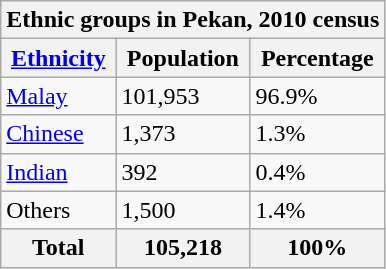<table class="wikitable">
<tr>
<th style="text-align:center;" colspan="3">Ethnic groups in Pekan, 2010 census</th>
</tr>
<tr>
<th><a href='#'>Ethnicity</a></th>
<th>Population</th>
<th>Percentage</th>
</tr>
<tr>
<td><a href='#'>Malay</a></td>
<td>101,953</td>
<td>96.9%</td>
</tr>
<tr>
<td><a href='#'>Chinese</a></td>
<td>1,373</td>
<td>1.3%</td>
</tr>
<tr>
<td><a href='#'>Indian</a></td>
<td>392</td>
<td>0.4%</td>
</tr>
<tr>
<td>Others</td>
<td>1,500</td>
<td>1.4%</td>
</tr>
<tr>
<th>Total</th>
<th>105,218</th>
<th>100%</th>
</tr>
</table>
